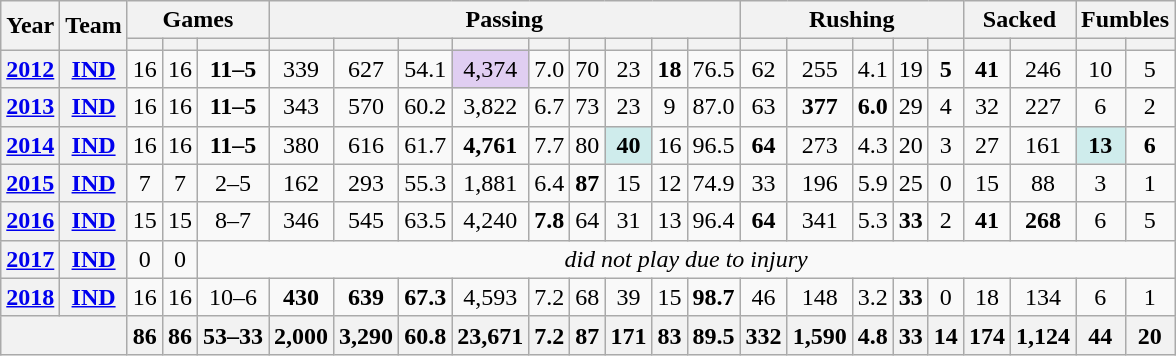<table class="wikitable" style="text-align:center;">
<tr>
<th rowspan="2">Year</th>
<th rowspan="2">Team</th>
<th colspan="3">Games</th>
<th colspan="9">Passing</th>
<th colspan="5">Rushing</th>
<th colspan="2">Sacked</th>
<th colspan="2">Fumbles</th>
</tr>
<tr>
<th></th>
<th></th>
<th></th>
<th></th>
<th></th>
<th></th>
<th></th>
<th></th>
<th></th>
<th></th>
<th></th>
<th></th>
<th></th>
<th></th>
<th></th>
<th></th>
<th></th>
<th></th>
<th></th>
<th></th>
<th></th>
</tr>
<tr>
<th><a href='#'>2012</a></th>
<th><a href='#'>IND</a></th>
<td>16</td>
<td>16</td>
<td><strong>11–5</strong></td>
<td>339</td>
<td>627</td>
<td>54.1</td>
<td style="background:#e0cef2;">4,374</td>
<td>7.0</td>
<td>70</td>
<td>23</td>
<td><strong>18</strong></td>
<td>76.5</td>
<td>62</td>
<td>255</td>
<td>4.1</td>
<td>19</td>
<td><strong>5</strong></td>
<td><strong>41</strong></td>
<td>246</td>
<td>10</td>
<td>5</td>
</tr>
<tr>
<th><a href='#'>2013</a></th>
<th><a href='#'>IND</a></th>
<td>16</td>
<td>16</td>
<td><strong>11–5</strong></td>
<td>343</td>
<td>570</td>
<td>60.2</td>
<td>3,822</td>
<td>6.7</td>
<td>73</td>
<td>23</td>
<td>9</td>
<td>87.0</td>
<td>63</td>
<td><strong>377</strong></td>
<td><strong>6.0</strong></td>
<td>29</td>
<td>4</td>
<td>32</td>
<td>227</td>
<td>6</td>
<td>2</td>
</tr>
<tr>
<th><a href='#'>2014</a></th>
<th><a href='#'>IND</a></th>
<td>16</td>
<td>16</td>
<td><strong>11–5</strong></td>
<td>380</td>
<td>616</td>
<td>61.7</td>
<td><strong>4,761</strong></td>
<td>7.7</td>
<td>80</td>
<td style="background:#cfecec;"><strong>40</strong></td>
<td>16</td>
<td>96.5</td>
<td><strong>64</strong></td>
<td>273</td>
<td>4.3</td>
<td>20</td>
<td>3</td>
<td>27</td>
<td>161</td>
<td style="background:#cfecec"><strong>13</strong></td>
<td><strong>6</strong></td>
</tr>
<tr>
<th><a href='#'>2015</a></th>
<th><a href='#'>IND</a></th>
<td>7</td>
<td>7</td>
<td>2–5</td>
<td>162</td>
<td>293</td>
<td>55.3</td>
<td>1,881</td>
<td>6.4</td>
<td><strong>87</strong></td>
<td>15</td>
<td>12</td>
<td>74.9</td>
<td>33</td>
<td>196</td>
<td>5.9</td>
<td>25</td>
<td>0</td>
<td>15</td>
<td>88</td>
<td>3</td>
<td>1</td>
</tr>
<tr>
<th><a href='#'>2016</a></th>
<th><a href='#'>IND</a></th>
<td>15</td>
<td>15</td>
<td>8–7</td>
<td>346</td>
<td>545</td>
<td>63.5</td>
<td>4,240</td>
<td><strong>7.8</strong></td>
<td>64</td>
<td>31</td>
<td>13</td>
<td>96.4</td>
<td><strong>64</strong></td>
<td>341</td>
<td>5.3</td>
<td><strong>33</strong></td>
<td>2</td>
<td><strong>41</strong></td>
<td><strong>268</strong></td>
<td>6</td>
<td>5</td>
</tr>
<tr>
<th><a href='#'>2017</a></th>
<th><a href='#'>IND</a></th>
<td>0</td>
<td>0</td>
<td colspan="19"><em>did not play due to injury</em></td>
</tr>
<tr>
<th><a href='#'>2018</a></th>
<th><a href='#'>IND</a></th>
<td>16</td>
<td>16</td>
<td>10–6</td>
<td><strong>430</strong></td>
<td><strong>639</strong></td>
<td><strong>67.3</strong></td>
<td>4,593</td>
<td>7.2</td>
<td>68</td>
<td>39</td>
<td>15</td>
<td><strong>98.7</strong></td>
<td>46</td>
<td>148</td>
<td>3.2</td>
<td><strong>33</strong></td>
<td>0</td>
<td>18</td>
<td>134</td>
<td>6</td>
<td>1</td>
</tr>
<tr>
<th colspan="2"></th>
<th>86</th>
<th>86</th>
<th>53–33</th>
<th>2,000</th>
<th>3,290</th>
<th>60.8</th>
<th>23,671</th>
<th>7.2</th>
<th>87</th>
<th>171</th>
<th>83</th>
<th>89.5</th>
<th>332</th>
<th>1,590</th>
<th>4.8</th>
<th>33</th>
<th>14</th>
<th>174</th>
<th>1,124</th>
<th>44</th>
<th>20</th>
</tr>
</table>
